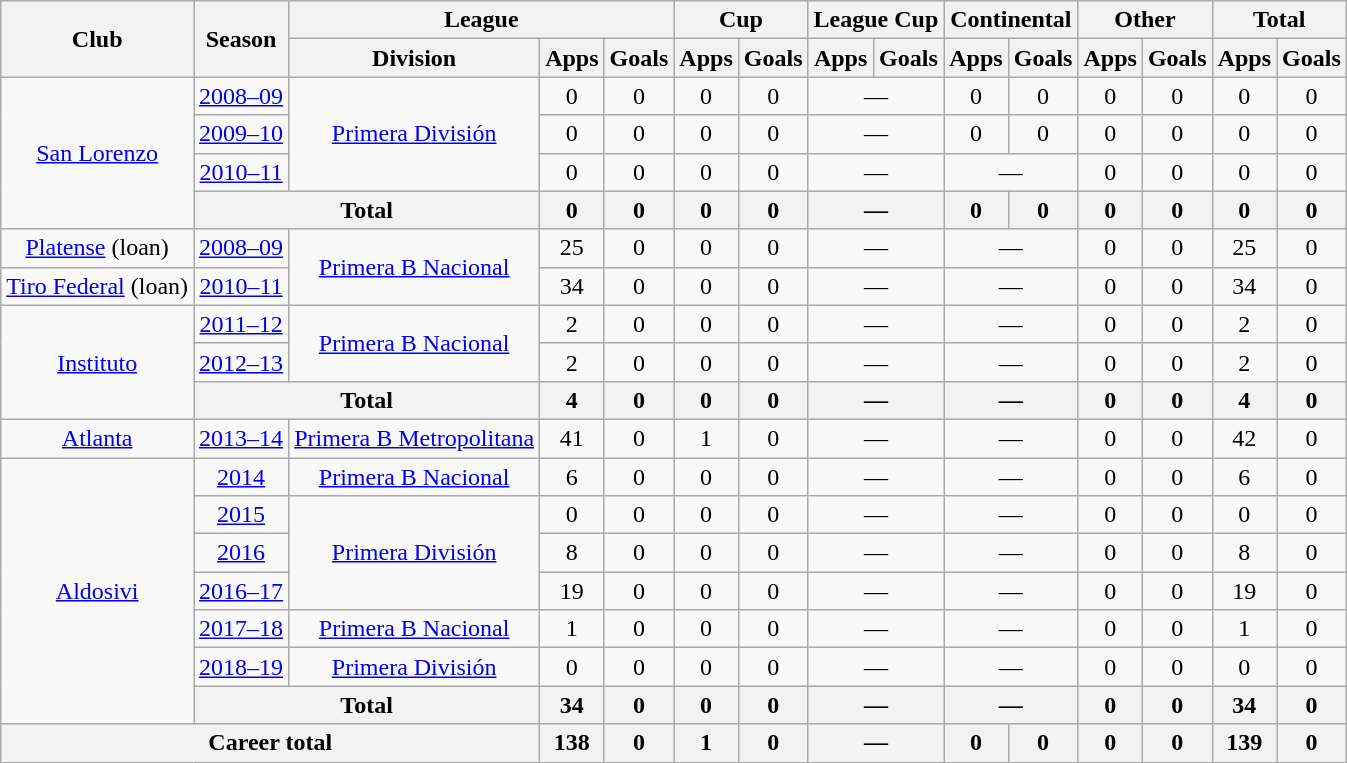<table class="wikitable" style="text-align:center">
<tr>
<th rowspan="2">Club</th>
<th rowspan="2">Season</th>
<th colspan="3">League</th>
<th colspan="2">Cup</th>
<th colspan="2">League Cup</th>
<th colspan="2">Continental</th>
<th colspan="2">Other</th>
<th colspan="2">Total</th>
</tr>
<tr>
<th>Division</th>
<th>Apps</th>
<th>Goals</th>
<th>Apps</th>
<th>Goals</th>
<th>Apps</th>
<th>Goals</th>
<th>Apps</th>
<th>Goals</th>
<th>Apps</th>
<th>Goals</th>
<th>Apps</th>
<th>Goals</th>
</tr>
<tr>
<td rowspan="4"><a href='#'>San Lorenzo</a></td>
<td><a href='#'>2008–09</a></td>
<td rowspan="3"><a href='#'>Primera División</a></td>
<td>0</td>
<td>0</td>
<td>0</td>
<td>0</td>
<td colspan="2">—</td>
<td>0</td>
<td>0</td>
<td>0</td>
<td>0</td>
<td>0</td>
<td>0</td>
</tr>
<tr>
<td><a href='#'>2009–10</a></td>
<td>0</td>
<td>0</td>
<td>0</td>
<td>0</td>
<td colspan="2">—</td>
<td>0</td>
<td>0</td>
<td>0</td>
<td>0</td>
<td>0</td>
<td>0</td>
</tr>
<tr>
<td><a href='#'>2010–11</a></td>
<td>0</td>
<td>0</td>
<td>0</td>
<td>0</td>
<td colspan="2">—</td>
<td colspan="2">—</td>
<td>0</td>
<td>0</td>
<td>0</td>
<td>0</td>
</tr>
<tr>
<th colspan="2">Total</th>
<th>0</th>
<th>0</th>
<th>0</th>
<th>0</th>
<th colspan="2">—</th>
<th>0</th>
<th>0</th>
<th>0</th>
<th>0</th>
<th>0</th>
<th>0</th>
</tr>
<tr>
<td rowspan="1"><a href='#'>Platense</a> (loan)</td>
<td><a href='#'>2008–09</a></td>
<td rowspan="2"><a href='#'>Primera B Nacional</a></td>
<td>25</td>
<td>0</td>
<td>0</td>
<td>0</td>
<td colspan="2">—</td>
<td colspan="2">—</td>
<td>0</td>
<td>0</td>
<td>25</td>
<td>0</td>
</tr>
<tr>
<td rowspan="1"><a href='#'>Tiro Federal</a> (loan)</td>
<td><a href='#'>2010–11</a></td>
<td>34</td>
<td>0</td>
<td>0</td>
<td>0</td>
<td colspan="2">—</td>
<td colspan="2">—</td>
<td>0</td>
<td>0</td>
<td>34</td>
<td>0</td>
</tr>
<tr>
<td rowspan="3"><a href='#'>Instituto</a></td>
<td><a href='#'>2011–12</a></td>
<td rowspan="2"><a href='#'>Primera B Nacional</a></td>
<td>2</td>
<td>0</td>
<td>0</td>
<td>0</td>
<td colspan="2">—</td>
<td colspan="2">—</td>
<td>0</td>
<td>0</td>
<td>2</td>
<td>0</td>
</tr>
<tr>
<td><a href='#'>2012–13</a></td>
<td>2</td>
<td>0</td>
<td>0</td>
<td>0</td>
<td colspan="2">—</td>
<td colspan="2">—</td>
<td>0</td>
<td>0</td>
<td>2</td>
<td>0</td>
</tr>
<tr>
<th colspan="2">Total</th>
<th>4</th>
<th>0</th>
<th>0</th>
<th>0</th>
<th colspan="2">—</th>
<th colspan="2">—</th>
<th>0</th>
<th>0</th>
<th>4</th>
<th>0</th>
</tr>
<tr>
<td rowspan="1"><a href='#'>Atlanta</a></td>
<td><a href='#'>2013–14</a></td>
<td rowspan="1"><a href='#'>Primera B Metropolitana</a></td>
<td>41</td>
<td>0</td>
<td>1</td>
<td>0</td>
<td colspan="2">—</td>
<td colspan="2">—</td>
<td>0</td>
<td>0</td>
<td>42</td>
<td>0</td>
</tr>
<tr>
<td rowspan="7"><a href='#'>Aldosivi</a></td>
<td><a href='#'>2014</a></td>
<td rowspan="1"><a href='#'>Primera B Nacional</a></td>
<td>6</td>
<td>0</td>
<td>0</td>
<td>0</td>
<td colspan="2">—</td>
<td colspan="2">—</td>
<td>0</td>
<td>0</td>
<td>6</td>
<td>0</td>
</tr>
<tr>
<td><a href='#'>2015</a></td>
<td rowspan="3"><a href='#'>Primera División</a></td>
<td>0</td>
<td>0</td>
<td>0</td>
<td>0</td>
<td colspan="2">—</td>
<td colspan="2">—</td>
<td>0</td>
<td>0</td>
<td>0</td>
<td>0</td>
</tr>
<tr>
<td><a href='#'>2016</a></td>
<td>8</td>
<td>0</td>
<td>0</td>
<td>0</td>
<td colspan="2">—</td>
<td colspan="2">—</td>
<td>0</td>
<td>0</td>
<td>8</td>
<td>0</td>
</tr>
<tr>
<td><a href='#'>2016–17</a></td>
<td>19</td>
<td>0</td>
<td>0</td>
<td>0</td>
<td colspan="2">—</td>
<td colspan="2">—</td>
<td>0</td>
<td>0</td>
<td>19</td>
<td>0</td>
</tr>
<tr>
<td><a href='#'>2017–18</a></td>
<td rowspan="1"><a href='#'>Primera B Nacional</a></td>
<td>1</td>
<td>0</td>
<td>0</td>
<td>0</td>
<td colspan="2">—</td>
<td colspan="2">—</td>
<td>0</td>
<td>0</td>
<td>1</td>
<td>0</td>
</tr>
<tr>
<td><a href='#'>2018–19</a></td>
<td rowspan="1"><a href='#'>Primera División</a></td>
<td>0</td>
<td>0</td>
<td>0</td>
<td>0</td>
<td colspan="2">—</td>
<td colspan="2">—</td>
<td>0</td>
<td>0</td>
<td>0</td>
<td>0</td>
</tr>
<tr>
<th colspan="2">Total</th>
<th>34</th>
<th>0</th>
<th>0</th>
<th>0</th>
<th colspan="2">—</th>
<th colspan="2">—</th>
<th>0</th>
<th>0</th>
<th>34</th>
<th>0</th>
</tr>
<tr>
<th colspan="3">Career total</th>
<th>138</th>
<th>0</th>
<th>1</th>
<th>0</th>
<th colspan="2">—</th>
<th>0</th>
<th>0</th>
<th>0</th>
<th>0</th>
<th>139</th>
<th>0</th>
</tr>
</table>
